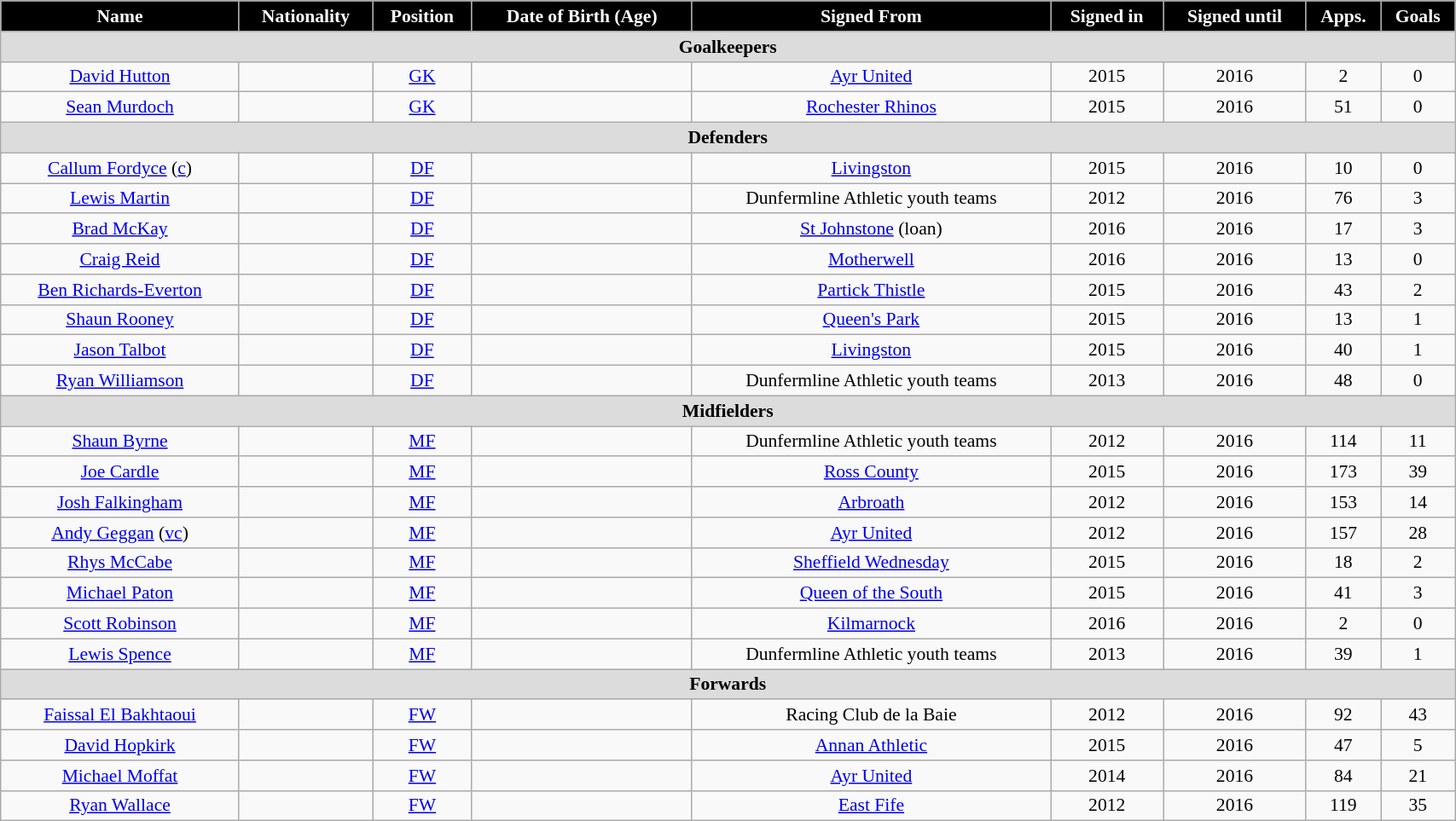<table class="wikitable"  style="text-align:center; font-size:90%; width:90%;">
<tr>
<th style="background:#000000; color:white; text-align:center;">Name</th>
<th style="background:#000000; color:white; text-align:center;">Nationality</th>
<th style="background:#000000; color:white; text-align:center;">Position</th>
<th style="background:#000000; color:white; text-align:center;">Date of Birth (Age)</th>
<th style="background:#000000; color:white; text-align:center;">Signed From</th>
<th style="background:#000000; color:white; text-align:center;">Signed in</th>
<th style="background:#000000; color:white; text-align:center;">Signed until</th>
<th style="background:#000000; color:white; text-align:center;">Apps.</th>
<th style="background:#000000; color:white; text-align:center;">Goals</th>
</tr>
<tr>
<th colspan="9" style="background:#dcdcdc; text-align:center;">Goalkeepers</th>
</tr>
<tr es>
<td><a href='#'>David Hutton</a></td>
<td></td>
<td><a href='#'>GK</a></td>
<td></td>
<td><a href='#'>Ayr United</a></td>
<td>2015</td>
<td>2016</td>
<td>2</td>
<td>0</td>
</tr>
<tr>
<td><a href='#'>Sean Murdoch</a></td>
<td></td>
<td><a href='#'>GK</a></td>
<td></td>
<td> <a href='#'>Rochester Rhinos</a></td>
<td>2015</td>
<td>2016</td>
<td>51</td>
<td>0</td>
</tr>
<tr>
<th colspan="9" style="background:#dcdcdc; text-align:center;">Defenders</th>
</tr>
<tr>
<td><a href='#'>Callum Fordyce</a> (<a href='#'>c</a>)</td>
<td></td>
<td><a href='#'>DF</a></td>
<td></td>
<td><a href='#'>Livingston</a></td>
<td>2015</td>
<td>2016</td>
<td>10</td>
<td>0</td>
</tr>
<tr>
<td><a href='#'>Lewis Martin</a></td>
<td></td>
<td><a href='#'>DF</a></td>
<td></td>
<td>Dunfermline Athletic youth teams</td>
<td>2012</td>
<td>2016</td>
<td>76</td>
<td>3</td>
</tr>
<tr>
<td><a href='#'>Brad McKay</a></td>
<td></td>
<td><a href='#'>DF</a></td>
<td></td>
<td><a href='#'>St Johnstone</a> (loan)</td>
<td>2016</td>
<td>2016</td>
<td>17</td>
<td>3</td>
</tr>
<tr>
<td><a href='#'>Craig Reid</a></td>
<td></td>
<td><a href='#'>DF</a></td>
<td></td>
<td><a href='#'>Motherwell</a></td>
<td>2016</td>
<td>2016</td>
<td>13</td>
<td>0</td>
</tr>
<tr>
<td><a href='#'>Ben Richards-Everton</a></td>
<td></td>
<td><a href='#'>DF</a></td>
<td></td>
<td><a href='#'>Partick Thistle</a></td>
<td>2015</td>
<td>2016</td>
<td>43</td>
<td>2</td>
</tr>
<tr>
<td><a href='#'>Shaun Rooney</a></td>
<td></td>
<td><a href='#'>DF</a></td>
<td></td>
<td><a href='#'>Queen's Park</a></td>
<td>2015</td>
<td>2016</td>
<td>13</td>
<td>1</td>
</tr>
<tr>
<td><a href='#'>Jason Talbot</a></td>
<td></td>
<td><a href='#'>DF</a></td>
<td></td>
<td><a href='#'>Livingston</a></td>
<td>2015</td>
<td>2016</td>
<td>40</td>
<td>1</td>
</tr>
<tr>
<td><a href='#'>Ryan Williamson</a></td>
<td></td>
<td><a href='#'>DF</a></td>
<td></td>
<td>Dunfermline Athletic youth teams</td>
<td>2013</td>
<td>2016</td>
<td>48</td>
<td>0</td>
</tr>
<tr>
<th colspan="9" style="background:#dcdcdc; text-align:center;">Midfielders</th>
</tr>
<tr>
<td><a href='#'>Shaun Byrne</a></td>
<td></td>
<td><a href='#'>MF</a></td>
<td></td>
<td>Dunfermline Athletic youth teams</td>
<td>2012</td>
<td>2016</td>
<td>114</td>
<td>11</td>
</tr>
<tr>
<td><a href='#'>Joe Cardle</a></td>
<td></td>
<td><a href='#'>MF</a></td>
<td></td>
<td><a href='#'>Ross County</a></td>
<td>2015</td>
<td>2016</td>
<td>173</td>
<td>39</td>
</tr>
<tr>
<td><a href='#'>Josh Falkingham</a></td>
<td></td>
<td><a href='#'>MF</a></td>
<td></td>
<td><a href='#'>Arbroath</a></td>
<td>2012</td>
<td>2016</td>
<td>153</td>
<td>14</td>
</tr>
<tr>
<td><a href='#'>Andy Geggan</a> (<a href='#'>vc</a>)</td>
<td></td>
<td><a href='#'>MF</a></td>
<td></td>
<td><a href='#'>Ayr United</a></td>
<td>2012</td>
<td>2016</td>
<td>157</td>
<td>28</td>
</tr>
<tr>
<td><a href='#'>Rhys McCabe</a></td>
<td></td>
<td><a href='#'>MF</a></td>
<td></td>
<td> <a href='#'>Sheffield Wednesday</a></td>
<td>2015</td>
<td>2016</td>
<td>18</td>
<td>2</td>
</tr>
<tr>
<td><a href='#'>Michael Paton</a></td>
<td></td>
<td><a href='#'>MF</a></td>
<td></td>
<td><a href='#'>Queen of the South</a></td>
<td>2015</td>
<td>2016</td>
<td>41</td>
<td>3</td>
</tr>
<tr>
<td><a href='#'>Scott Robinson</a></td>
<td></td>
<td><a href='#'>MF</a></td>
<td></td>
<td><a href='#'>Kilmarnock</a></td>
<td>2016</td>
<td>2016</td>
<td>2</td>
<td>0</td>
</tr>
<tr>
<td><a href='#'>Lewis Spence</a></td>
<td></td>
<td><a href='#'>MF</a></td>
<td></td>
<td>Dunfermline Athletic youth teams</td>
<td>2013</td>
<td>2016</td>
<td>39</td>
<td>1</td>
</tr>
<tr>
<th colspan="9" style="background:#dcdcdc; text-align:center;">Forwards</th>
</tr>
<tr>
<td><a href='#'>Faissal El Bakhtaoui</a></td>
<td></td>
<td><a href='#'>FW</a></td>
<td></td>
<td> Racing Club de la Baie</td>
<td>2012</td>
<td>2016</td>
<td>92</td>
<td>43</td>
</tr>
<tr>
<td><a href='#'>David Hopkirk</a></td>
<td></td>
<td><a href='#'>FW</a></td>
<td></td>
<td><a href='#'>Annan Athletic</a></td>
<td>2015</td>
<td>2016</td>
<td>47</td>
<td>5</td>
</tr>
<tr>
<td><a href='#'>Michael Moffat</a></td>
<td></td>
<td><a href='#'>FW</a></td>
<td></td>
<td><a href='#'>Ayr United</a></td>
<td>2014</td>
<td>2016</td>
<td>84</td>
<td>21</td>
</tr>
<tr>
<td><a href='#'>Ryan Wallace</a></td>
<td></td>
<td><a href='#'>FW</a></td>
<td></td>
<td><a href='#'>East Fife</a></td>
<td>2012</td>
<td>2016</td>
<td>119</td>
<td>35</td>
</tr>
</table>
